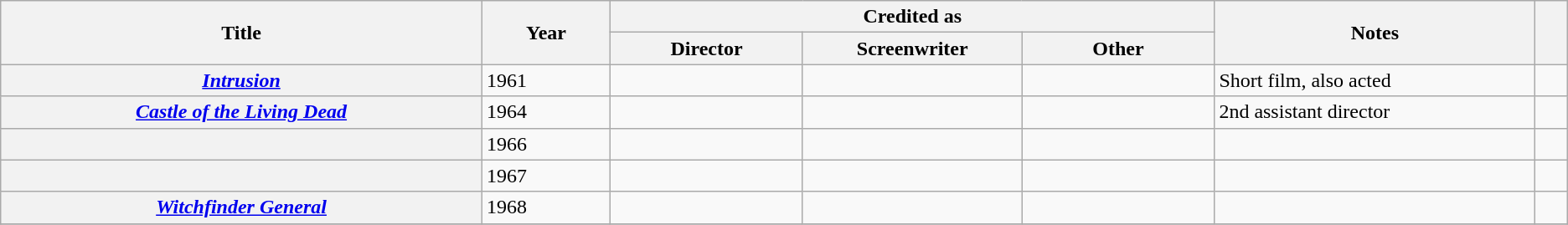<table class="wikitable sortable plainrowheaders">
<tr>
<th width="15%" rowspan="2" scope="col">Title</th>
<th width="4%" rowspan="2" scope="col">Year</th>
<th colspan="3" scope="col">Credited as</th>
<th width="10%" rowspan="2" scope="col" class="unsortable">Notes</th>
<th width="1%" rowspan="2" scope="col" class="unsortable"></th>
</tr>
<tr>
<th width=6%>Director</th>
<th width=6%>Screenwriter</th>
<th width=6%>Other</th>
</tr>
<tr>
<th scope="row"><em><a href='#'>Intrusion</a></em></th>
<td>1961</td>
<td></td>
<td></td>
<td></td>
<td>Short film, also acted</td>
<td style="text-align:center;"></td>
</tr>
<tr>
<th scope="row"><em><a href='#'>Castle of the Living Dead</a></em></th>
<td>1964</td>
<td></td>
<td></td>
<td></td>
<td>2nd assistant director</td>
<td style="text-align:center;"></td>
</tr>
<tr>
<th scope="row"></th>
<td>1966</td>
<td></td>
<td></td>
<td></td>
<td></td>
<td style="text-align:center;"></td>
</tr>
<tr>
<th scope="row"></th>
<td>1967</td>
<td></td>
<td></td>
<td></td>
<td></td>
<td style="text-align:center;"></td>
</tr>
<tr>
<th scope="row"><em><a href='#'>Witchfinder General</a></em></th>
<td>1968</td>
<td></td>
<td></td>
<td></td>
<td></td>
<td style="text-align:center;"></td>
</tr>
<tr>
</tr>
</table>
